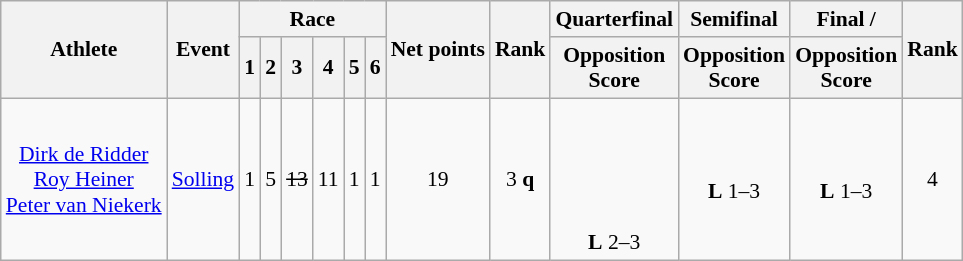<table class=wikitable style="font-size:90%">
<tr>
<th rowspan=2>Athlete</th>
<th rowspan=2>Event</th>
<th colspan=6>Race</th>
<th rowspan=2>Net points</th>
<th rowspan=2>Rank</th>
<th>Quarterfinal</th>
<th>Semifinal</th>
<th>Final / </th>
<th rowspan=2>Rank</th>
</tr>
<tr>
<th>1</th>
<th>2</th>
<th>3</th>
<th>4</th>
<th>5</th>
<th>6</th>
<th>Opposition<br>Score</th>
<th>Opposition<br>Score</th>
<th>Opposition<br>Score</th>
</tr>
<tr align=center>
<td><a href='#'>Dirk de Ridder</a><br><a href='#'>Roy Heiner</a><br><a href='#'>Peter van Niekerk</a></td>
<td><a href='#'>Solling</a></td>
<td>1</td>
<td>5</td>
<td><s>13</s></td>
<td>11</td>
<td>1</td>
<td>1</td>
<td>19</td>
<td>3 <strong>q</strong></td>
<td><br><br><br><br><br><strong>L</strong> 2–3</td>
<td> <br> <strong>L</strong> 1–3</td>
<td> <br> <strong>L</strong> 1–3</td>
<td>4</td>
</tr>
</table>
